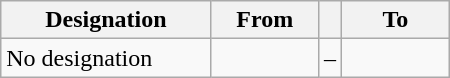<table class="wikitable" width="300px">
<tr>
<th>Designation</th>
<th width="24%">From</th>
<th width="2%"></th>
<th width="24%">To</th>
</tr>
<tr>
<td>No designation</td>
<td></td>
<td>–</td>
<td></td>
</tr>
</table>
